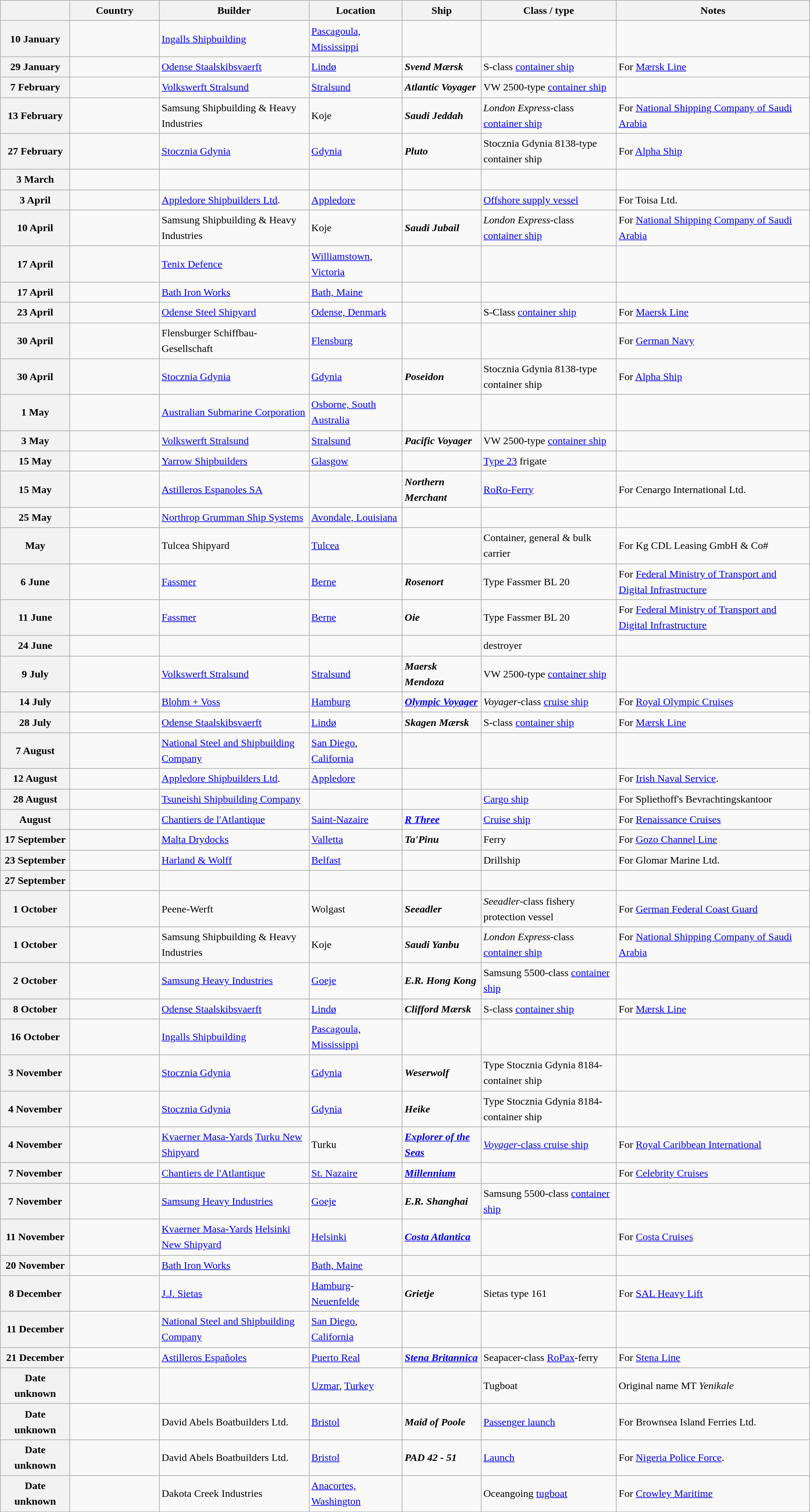<table class="wikitable sortable" style="font-size:1.00em; line-height:1.5em;">
<tr>
<th width="100"></th>
<th width="130">Country</th>
<th>Builder</th>
<th>Location</th>
<th>Ship</th>
<th>Class / type</th>
<th>Notes</th>
</tr>
<tr>
<th>10 January</th>
<td></td>
<td><a href='#'>Ingalls Shipbuilding</a></td>
<td><a href='#'>Pascagoula, Mississippi</a></td>
<td><strong></strong></td>
<td></td>
<td></td>
</tr>
<tr>
<th>29 January</th>
<td></td>
<td><a href='#'>Odense Staalskibsvaerft</a></td>
<td><a href='#'>Lindø</a></td>
<td><strong><em>Svend Mærsk</em></strong></td>
<td>S-class <a href='#'>container ship</a></td>
<td>For <a href='#'>Mærsk Line</a></td>
</tr>
<tr>
<th>7 February</th>
<td></td>
<td><a href='#'>Volkswerft Stralsund</a></td>
<td><a href='#'>Stralsund</a></td>
<td><strong><em>Atlantic Voyager</em></strong></td>
<td>VW 2500-type <a href='#'>container ship</a></td>
<td></td>
</tr>
<tr>
<th>13 February</th>
<td></td>
<td>Samsung Shipbuilding & Heavy Industries</td>
<td>Koje</td>
<td><strong><em>Saudi Jeddah</em></strong></td>
<td><em>London Express</em>-class <a href='#'>container ship</a></td>
<td>For <a href='#'>National Shipping Company of Saudi Arabia</a></td>
</tr>
<tr>
<th>27 February</th>
<td></td>
<td><a href='#'>Stocznia Gdynia</a></td>
<td><a href='#'>Gdynia</a></td>
<td><strong><em>Pluto</em></strong></td>
<td>Stocznia Gdynia 8138-type container ship</td>
<td>For <a href='#'>Alpha Ship</a></td>
</tr>
<tr>
<th>3 March</th>
<td></td>
<td></td>
<td></td>
<td><strong></strong></td>
<td></td>
<td></td>
</tr>
<tr ---->
<th>3 April</th>
<td></td>
<td><a href='#'>Appledore Shipbuilders Ltd</a>.</td>
<td><a href='#'>Appledore</a></td>
<td><strong></strong></td>
<td><a href='#'>Offshore supply vessel</a></td>
<td>For Toisa Ltd.</td>
</tr>
<tr>
<th>10 April</th>
<td></td>
<td>Samsung Shipbuilding & Heavy Industries</td>
<td>Koje</td>
<td><strong><em>Saudi Jubail</em></strong></td>
<td><em>London Express</em>-class <a href='#'>container ship</a></td>
<td>For <a href='#'>National Shipping Company of Saudi Arabia</a></td>
</tr>
<tr>
<th>17 April</th>
<td></td>
<td><a href='#'>Tenix Defence</a></td>
<td><a href='#'>Williamstown</a>, <a href='#'>Victoria</a></td>
<td><strong></strong></td>
<td></td>
<td></td>
</tr>
<tr>
<th>17 April</th>
<td></td>
<td><a href='#'>Bath Iron Works</a></td>
<td><a href='#'>Bath, Maine</a></td>
<td><strong></strong></td>
<td></td>
<td></td>
</tr>
<tr>
<th>23 April</th>
<td></td>
<td><a href='#'>Odense Steel Shipyard</a></td>
<td><a href='#'>Odense, Denmark</a></td>
<td><strong></strong></td>
<td>S-Class <a href='#'>container ship</a></td>
<td>For <a href='#'>Maersk Line</a></td>
</tr>
<tr>
<th>30 April</th>
<td></td>
<td>Flensburger Schiffbau-Gesellschaft</td>
<td><a href='#'>Flensburg</a></td>
<td><strong></strong></td>
<td></td>
<td>For <a href='#'>German Navy</a></td>
</tr>
<tr>
<th>30 April</th>
<td></td>
<td><a href='#'>Stocznia Gdynia</a></td>
<td><a href='#'>Gdynia</a></td>
<td><strong><em>Poseidon</em></strong></td>
<td>Stocznia Gdynia 8138-type container ship</td>
<td>For <a href='#'>Alpha Ship</a></td>
</tr>
<tr>
<th>1 May</th>
<td></td>
<td><a href='#'>Australian Submarine Corporation</a></td>
<td><a href='#'>Osborne, South Australia</a></td>
<td><strong></strong></td>
<td></td>
<td></td>
</tr>
<tr>
<th>3 May</th>
<td></td>
<td><a href='#'>Volkswerft Stralsund</a></td>
<td><a href='#'>Stralsund</a></td>
<td><strong><em>Pacific Voyager</em></strong></td>
<td>VW 2500-type <a href='#'>container ship</a></td>
<td></td>
</tr>
<tr>
<th>15 May</th>
<td></td>
<td><a href='#'>Yarrow Shipbuilders</a></td>
<td><a href='#'>Glasgow</a></td>
<td><strong></strong></td>
<td><a href='#'>Type 23</a> frigate</td>
<td></td>
</tr>
<tr>
<th>15 May</th>
<td></td>
<td><a href='#'>Astilleros Espanoles SA</a></td>
<td></td>
<td><strong><em>Northern Merchant</em></strong></td>
<td><a href='#'>RoRo-Ferry</a></td>
<td>For Cenargo International Ltd.</td>
</tr>
<tr>
<th>25 May</th>
<td></td>
<td><a href='#'>Northrop Grumman Ship Systems</a></td>
<td><a href='#'>Avondale, Louisiana</a></td>
<td><strong></strong></td>
<td></td>
<td></td>
</tr>
<tr>
<th>May</th>
<td></td>
<td>Tulcea Shipyard</td>
<td><a href='#'>Tulcea</a></td>
<td><strong></strong></td>
<td>Container, general & bulk carrier</td>
<td>For Kg CDL Leasing GmbH & Co#</td>
</tr>
<tr>
<th>6 June</th>
<td></td>
<td><a href='#'>Fassmer</a></td>
<td><a href='#'>Berne</a></td>
<td><strong><em>Rosenort</em></strong></td>
<td>Type Fassmer BL 20</td>
<td>For <a href='#'>Federal Ministry of Transport and Digital Infrastructure</a></td>
</tr>
<tr>
<th>11 June</th>
<td></td>
<td><a href='#'>Fassmer</a></td>
<td><a href='#'>Berne</a></td>
<td><strong><em>Oie</em></strong></td>
<td>Type Fassmer BL 20</td>
<td>For <a href='#'>Federal Ministry of Transport and Digital Infrastructure</a></td>
</tr>
<tr>
<th>24 June</th>
<td></td>
<td></td>
<td></td>
<td><strong></strong></td>
<td> destroyer</td>
<td></td>
</tr>
<tr>
<th>9 July</th>
<td></td>
<td><a href='#'>Volkswerft Stralsund</a></td>
<td><a href='#'>Stralsund</a></td>
<td><strong><em>Maersk Mendoza</em></strong></td>
<td>VW 2500-type <a href='#'>container ship</a></td>
<td></td>
</tr>
<tr>
<th>14 July</th>
<td></td>
<td><a href='#'>Blohm + Voss</a></td>
<td><a href='#'>Hamburg</a></td>
<td><strong><a href='#'><em>Olympic Voyager</em></a></strong></td>
<td><em>Voyager</em>-class <a href='#'>cruise ship</a></td>
<td>For <a href='#'>Royal Olympic Cruises</a></td>
</tr>
<tr>
<th>28 July</th>
<td></td>
<td><a href='#'>Odense Staalskibsvaerft</a></td>
<td><a href='#'>Lindø</a></td>
<td><strong><em>Skagen Mærsk</em></strong></td>
<td>S-class <a href='#'>container ship</a></td>
<td>For <a href='#'>Mærsk Line</a></td>
</tr>
<tr>
<th>7 August</th>
<td></td>
<td><a href='#'>National Steel and Shipbuilding Company</a></td>
<td><a href='#'>San Diego</a>, <a href='#'>California</a></td>
<td><strong></strong></td>
<td></td>
<td></td>
</tr>
<tr ---->
<th>12 August</th>
<td></td>
<td><a href='#'>Appledore Shipbuilders Ltd</a>.</td>
<td><a href='#'>Appledore</a></td>
<td><strong></strong></td>
<td></td>
<td>For <a href='#'>Irish Naval Service</a>.</td>
</tr>
<tr>
<th>28 August</th>
<td></td>
<td><a href='#'>Tsuneishi Shipbuilding Company</a></td>
<td></td>
<td><strong></strong></td>
<td><a href='#'>Cargo ship</a></td>
<td>For Spliethoff's Bevrachtingskantoor</td>
</tr>
<tr>
<th>August</th>
<td></td>
<td><a href='#'>Chantiers de l'Atlantique</a></td>
<td><a href='#'>Saint-Nazaire</a></td>
<td><strong><a href='#'><em>R Three</em></a></strong></td>
<td><a href='#'>Cruise ship</a></td>
<td>For <a href='#'>Renaissance Cruises</a></td>
</tr>
<tr>
<th>17 September</th>
<td></td>
<td><a href='#'>Malta Drydocks</a></td>
<td><a href='#'>Valletta</a></td>
<td><strong><em>Ta'Pinu</em></strong></td>
<td>Ferry</td>
<td>For <a href='#'>Gozo Channel Line</a></td>
</tr>
<tr ---->
<th>23 September</th>
<td></td>
<td><a href='#'>Harland & Wolff</a></td>
<td><a href='#'>Belfast</a></td>
<td><strong></strong></td>
<td>Drillship</td>
<td>For Glomar Marine Ltd.</td>
</tr>
<tr>
<th>27 September</th>
<td></td>
<td></td>
<td></td>
<td><strong></strong></td>
<td></td>
<td></td>
</tr>
<tr>
<th>1 October</th>
<td></td>
<td>Peene-Werft</td>
<td>Wolgast</td>
<td><strong><em>Seeadler</em></strong></td>
<td><em>Seeadler</em>-class fishery protection vessel</td>
<td>For <a href='#'>German Federal Coast Guard</a></td>
</tr>
<tr>
<th>1 October</th>
<td></td>
<td>Samsung Shipbuilding & Heavy Industries</td>
<td>Koje</td>
<td><strong><em>Saudi Yanbu</em></strong></td>
<td><em>London Express</em>-class <a href='#'>container ship</a></td>
<td>For <a href='#'>National Shipping Company of Saudi Arabia</a></td>
</tr>
<tr>
<th>2 October</th>
<td></td>
<td><a href='#'>Samsung Heavy Industries</a></td>
<td><a href='#'>Goeje</a></td>
<td><strong><em>E.R. Hong Kong</em></strong></td>
<td>Samsung 5500-class <a href='#'>container ship</a></td>
<td></td>
</tr>
<tr>
<th>8 October</th>
<td></td>
<td><a href='#'>Odense Staalskibsvaerft</a></td>
<td><a href='#'>Lindø</a></td>
<td><strong><em>Clifford Mærsk</em></strong></td>
<td>S-class <a href='#'>container ship</a></td>
<td>For <a href='#'>Mærsk Line</a></td>
</tr>
<tr>
<th>16 October</th>
<td></td>
<td><a href='#'>Ingalls Shipbuilding</a></td>
<td><a href='#'>Pascagoula, Mississippi</a></td>
<td><strong></strong></td>
<td></td>
<td></td>
</tr>
<tr>
<th>3 November</th>
<td></td>
<td><a href='#'>Stocznia Gdynia</a></td>
<td><a href='#'>Gdynia</a></td>
<td><strong><em>Weserwolf</em></strong></td>
<td>Type Stocznia Gdynia 8184-container ship</td>
<td></td>
</tr>
<tr>
<th>4 November</th>
<td></td>
<td><a href='#'>Stocznia Gdynia</a></td>
<td><a href='#'>Gdynia</a></td>
<td><strong><em>Heike</em></strong></td>
<td>Type Stocznia Gdynia 8184-container ship</td>
<td></td>
</tr>
<tr>
<th>4 November</th>
<td></td>
<td><a href='#'>Kvaerner Masa-Yards</a> <a href='#'>Turku New Shipyard</a></td>
<td>Turku</td>
<td><strong><em><a href='#'>Explorer of the Seas</a></em></strong></td>
<td><a href='#'><em>Voyager</em>-class cruise ship</a></td>
<td>For <a href='#'>Royal Caribbean International</a></td>
</tr>
<tr>
<th>7 November</th>
<td></td>
<td><a href='#'>Chantiers de l'Atlantique</a></td>
<td><a href='#'>St. Nazaire</a></td>
<td><strong><a href='#'><em>Millennium</em></a></strong></td>
<td></td>
<td>For <a href='#'>Celebrity Cruises</a></td>
</tr>
<tr>
<th>7 November</th>
<td></td>
<td><a href='#'>Samsung Heavy Industries</a></td>
<td><a href='#'>Goeje</a></td>
<td><strong><em>E.R. Shanghai</em></strong></td>
<td>Samsung 5500-class <a href='#'>container ship</a></td>
<td></td>
</tr>
<tr>
<th>11 November</th>
<td></td>
<td><a href='#'>Kvaerner Masa-Yards</a> <a href='#'>Helsinki New Shipyard</a></td>
<td><a href='#'>Helsinki</a></td>
<td><strong><em><a href='#'>Costa Atlantica</a></em></strong></td>
<td></td>
<td>For <a href='#'>Costa Cruises</a></td>
</tr>
<tr>
<th>20 November</th>
<td></td>
<td><a href='#'>Bath Iron Works</a></td>
<td><a href='#'>Bath, Maine</a></td>
<td><strong></strong></td>
<td></td>
<td></td>
</tr>
<tr>
<th>8 December</th>
<td></td>
<td><a href='#'>J.J. Sietas</a></td>
<td><a href='#'>Hamburg</a>-<a href='#'>Neuenfelde</a></td>
<td><strong><em>Grietje</em></strong></td>
<td>Sietas type 161</td>
<td>For <a href='#'>SAL Heavy Lift</a></td>
</tr>
<tr>
<th>11 December</th>
<td></td>
<td><a href='#'>National Steel and Shipbuilding Company</a></td>
<td><a href='#'>San Diego</a>, <a href='#'>California</a></td>
<td><strong></strong></td>
<td></td>
<td></td>
</tr>
<tr>
<th>21 December</th>
<td></td>
<td><a href='#'>Astilleros Españoles</a></td>
<td><a href='#'>Puerto Real</a></td>
<td><strong><a href='#'><em>Stena Britannica</em></a></strong></td>
<td>Seapacer-class <a href='#'>RoPax</a>-ferry</td>
<td>For <a href='#'>Stena Line</a></td>
</tr>
<tr>
<th>Date unknown</th>
<td></td>
<td></td>
<td><a href='#'>Uzmar</a>, <a href='#'>Turkey</a></td>
<td><strong></strong></td>
<td>Tugboat</td>
<td>Original name MT <em>Yenikale</em></td>
</tr>
<tr ---->
<th>Date unknown</th>
<td></td>
<td>David Abels Boatbuilders Ltd.</td>
<td><a href='#'>Bristol</a></td>
<td><strong><em>Maid of Poole</em></strong></td>
<td><a href='#'>Passenger launch</a></td>
<td>For Brownsea Island Ferries Ltd.</td>
</tr>
<tr ---->
<th>Date unknown</th>
<td></td>
<td>David Abels Boatbuilders Ltd.</td>
<td><a href='#'>Bristol</a></td>
<td><strong><em>PAD 42 - 51</em></strong></td>
<td><a href='#'>Launch</a></td>
<td>For <a href='#'>Nigeria Police Force</a>.</td>
</tr>
<tr>
<th>Date unknown</th>
<td></td>
<td>Dakota Creek Industries</td>
<td><a href='#'>Anacortes, Washington</a></td>
<td><strong></strong></td>
<td>Oceangoing <a href='#'>tugboat</a></td>
<td>For <a href='#'>Crowley Maritime</a></td>
</tr>
</table>
